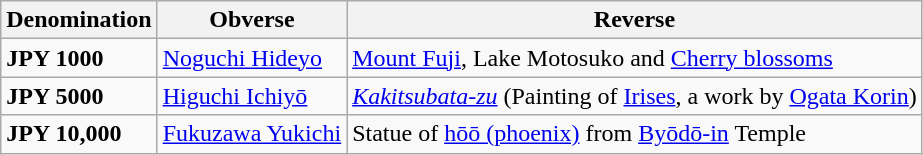<table class="wikitable">
<tr ">
<th>Denomination</th>
<th>Obverse</th>
<th>Reverse</th>
</tr>
<tr>
<td><strong>JPY 1000</strong></td>
<td><a href='#'>Noguchi Hideyo</a></td>
<td><a href='#'>Mount Fuji</a>, Lake Motosuko and <a href='#'>Cherry blossoms</a></td>
</tr>
<tr>
<td><strong>JPY 5000</strong></td>
<td><a href='#'>Higuchi Ichiyō</a></td>
<td><em><a href='#'>Kakitsubata-zu</a></em> (Painting of <a href='#'>Irises</a>, a work by <a href='#'>Ogata Korin</a>)</td>
</tr>
<tr>
<td><strong>JPY 10,000</strong></td>
<td><a href='#'>Fukuzawa Yukichi</a></td>
<td>Statue of <a href='#'>hōō (phoenix)</a> from <a href='#'>Byōdō-in</a> Temple</td>
</tr>
</table>
